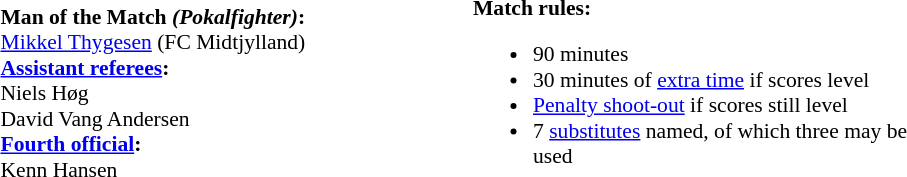<table style="width:50%; font-size:90%;">
<tr>
<td><br><strong>Man of the Match <em>(Pokalfighter)</em>:</strong>
<br><a href='#'>Mikkel Thygesen</a> (FC Midtjylland)<br><strong><a href='#'>Assistant referees</a>:</strong>
<br>Niels Høg
<br>David Vang Andersen
<br><strong><a href='#'>Fourth official</a>:</strong>
<br>Kenn Hansen</td>
<td width=50% valign=top><br><strong>Match rules:</strong><ul><li>90 minutes</li><li>30 minutes of <a href='#'>extra time</a> if scores level</li><li><a href='#'>Penalty shoot-out</a> if scores still level</li><li>7 <a href='#'>substitutes</a> named, of which three may be used</li></ul></td>
</tr>
</table>
